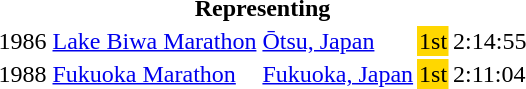<table>
<tr>
<th colspan="5">Representing </th>
</tr>
<tr>
<td>1986</td>
<td><a href='#'>Lake Biwa Marathon</a></td>
<td><a href='#'>Ōtsu, Japan</a></td>
<td bgcolor="gold">1st</td>
<td>2:14:55</td>
</tr>
<tr>
<td>1988</td>
<td><a href='#'>Fukuoka Marathon</a></td>
<td><a href='#'>Fukuoka, Japan</a></td>
<td bgcolor="gold">1st</td>
<td>2:11:04</td>
</tr>
</table>
